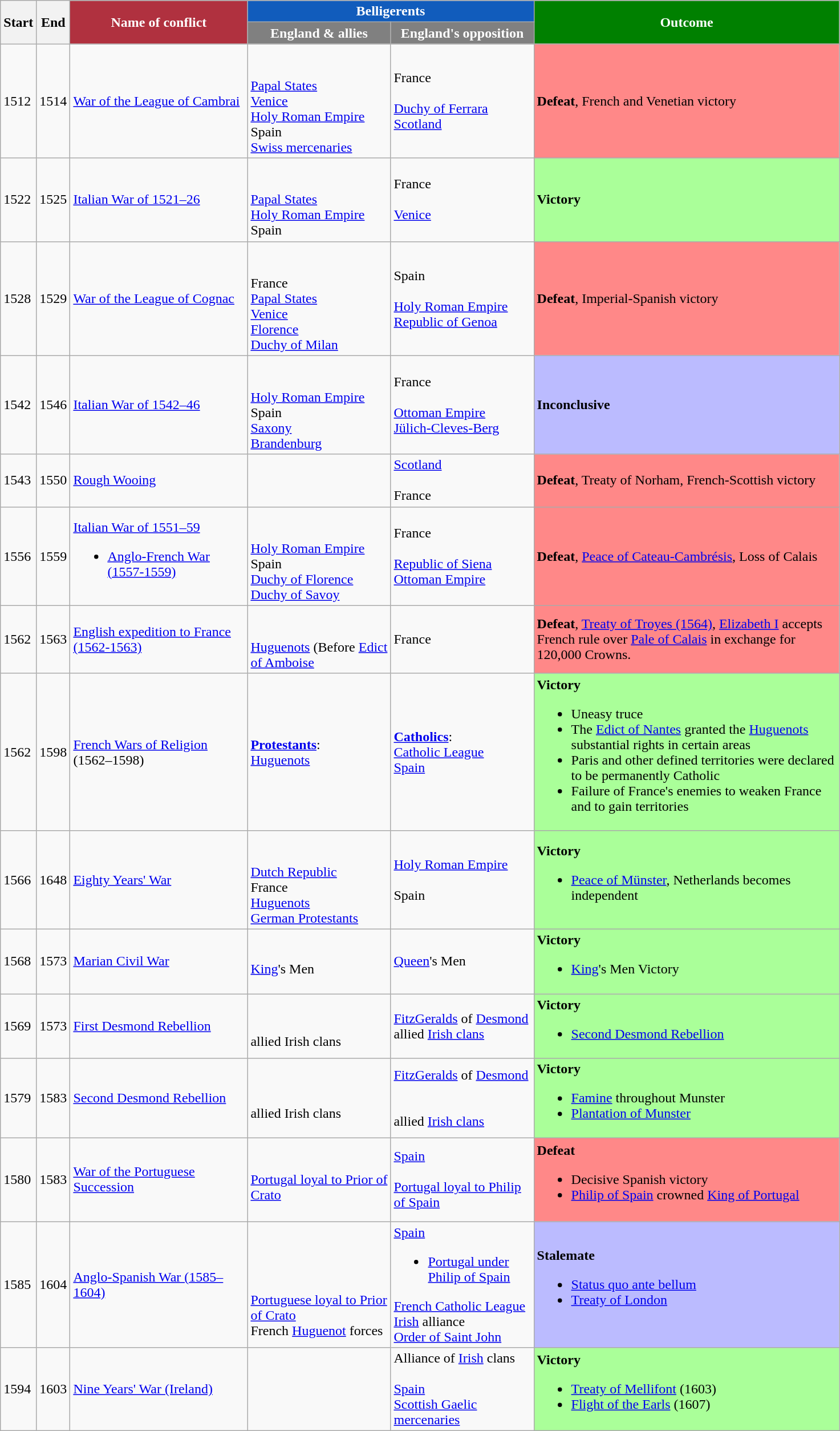<table class="wikitable sortable">
<tr>
<th rowspan="2" width="25">Start</th>
<th rowspan="2" width="25">End</th>
<th style="color: white; background:#b0313f;" rowspan="2" width="200" class="unsortable">Name of conflict</th>
<th style="color: white; background:#115cbc;" colspan="2" class="unsortable">Belligerents</th>
<th style="color: white; background:green;" rowspan="2" width="350" class="unsortable">Outcome</th>
</tr>
<tr>
<th style="color: white; background:gray;" width="160" class="unsortable">England & allies</th>
<th style="color: white; background:gray;" width="160" class="unsortable">England's opposition</th>
</tr>
<tr>
<td>1512</td>
<td>1514</td>
<td><a href='#'>War of the League of Cambrai</a></td>
<td><br><br> <a href='#'>Papal States</a><br>
 <a href='#'>Venice</a><br>
 <a href='#'>Holy Roman Empire</a><br>
 Spain<br>
 <a href='#'>Swiss mercenaries</a></td>
<td> France<br><br> <a href='#'>Duchy of Ferrara</a><br>
 <a href='#'>Scotland</a></td>
<td style="Background:#F88"><strong>Defeat</strong>, French and Venetian victory</td>
</tr>
<tr>
<td>1522</td>
<td>1525</td>
<td><a href='#'>Italian War of 1521–26</a></td>
<td><br><br> <a href='#'>Papal States</a><br>
 <a href='#'>Holy Roman Empire</a>
 Spain</td>
<td> France<br><br> <a href='#'>Venice</a></td>
<td style="Background:#AF9"><strong>Victory</strong></td>
</tr>
<tr>
<td>1528</td>
<td>1529</td>
<td><a href='#'>War of the League of Cognac</a></td>
<td><br><br> France<br>
 <a href='#'>Papal States</a><br>
 <a href='#'>Venice</a><br>
 <a href='#'>Florence</a><br>
 <a href='#'>Duchy of Milan</a></td>
<td> Spain<br><br> <a href='#'>Holy Roman Empire</a><br>
 <a href='#'>Republic of Genoa</a></td>
<td style="Background:#F88"><strong>Defeat</strong>, Imperial-Spanish victory</td>
</tr>
<tr>
<td>1542</td>
<td>1546</td>
<td><a href='#'>Italian War of 1542–46</a></td>
<td><br><br> <a href='#'>Holy Roman Empire</a><br>
 Spain<br>
 <a href='#'>Saxony</a><br>
 <a href='#'>Brandenburg</a></td>
<td> France<br><br> <a href='#'>Ottoman Empire</a><br>
 <a href='#'>Jülich-Cleves-Berg</a></td>
<td style="Background:#BBF"><strong>Inconclusive</strong></td>
</tr>
<tr>
<td>1543</td>
<td>1550</td>
<td><a href='#'>Rough Wooing</a></td>
<td></td>
<td> <a href='#'>Scotland</a><br><br> France</td>
<td style="Background:#F88"><strong>Defeat</strong>, Treaty of Norham, French-Scottish victory</td>
</tr>
<tr>
<td>1556</td>
<td>1559</td>
<td><a href='#'>Italian War of 1551–59</a><br><ul><li><a href='#'>Anglo-French War (1557-1559)</a></li></ul></td>
<td><br><br> <a href='#'>Holy Roman Empire</a><br>
 Spain<br>
 <a href='#'>Duchy of Florence</a><br>
 <a href='#'>Duchy of Savoy</a></td>
<td> France<br><br> <a href='#'>Republic of Siena</a><br>
 <a href='#'>Ottoman Empire</a></td>
<td style="Background:#F88"><strong>Defeat</strong>, <a href='#'>Peace of Cateau-Cambrésis</a>, Loss of Calais</td>
</tr>
<tr>
<td>1562</td>
<td>1563</td>
<td><a href='#'>English expedition to France (1562-1563)</a></td>
<td><br><br><a href='#'>Huguenots</a> (Before <a href='#'>Edict of Amboise</a></td>
<td> France</td>
<td style="Background:#F88"><strong>Defeat</strong>, <a href='#'>Treaty of Troyes (1564)</a>, <a href='#'>Elizabeth I</a> accepts French rule over <a href='#'>Pale of Calais</a> in exchange for 120,000 Crowns.</td>
</tr>
<tr>
<td>1562</td>
<td>1598</td>
<td><a href='#'>French Wars of Religion</a><br>(1562–1598)</td>
<td><strong><a href='#'>Protestants</a></strong>: <br>  <a href='#'>Huguenots</a> <br> </td>
<td><strong><a href='#'>Catholics</a></strong>: <br>  <a href='#'>Catholic League</a> <br>  <a href='#'>Spain</a> <br> </td>
<td style="Background:#AF9"><strong>Victory</strong><br><ul><li>Uneasy truce</li><li>The <a href='#'>Edict of Nantes</a> granted the <a href='#'>Huguenots</a> substantial rights in certain areas</li><li>Paris and other defined territories were declared to be permanently Catholic</li><li>Failure of France's enemies to weaken France and to gain territories</li></ul></td>
</tr>
<tr>
<td>1566</td>
<td>1648</td>
<td><a href='#'>Eighty Years' War</a></td>
<td><br><br> <a href='#'>Dutch Republic</a><br>
 France<br>
<a href='#'>Huguenots</a><br>
<a href='#'>German Protestants</a></td>
<td> <a href='#'>Holy Roman Empire</a><br><br> Spain</td>
<td style="Background:#AF9"><strong>Victory</strong><br><ul><li><a href='#'>Peace of Münster</a>, Netherlands becomes independent</li></ul></td>
</tr>
<tr>
<td>1568</td>
<td>1573</td>
<td><a href='#'>Marian Civil War</a></td>
<td><br> <a href='#'>King</a>'s Men</td>
<td>  <a href='#'>Queen</a>'s Men</td>
<td style="Background:#AF9"><strong>Victory</strong><br><ul><li><a href='#'>King</a>'s Men Victory</li></ul></td>
</tr>
<tr>
<td>1569</td>
<td>1573</td>
<td><a href='#'>First Desmond Rebellion</a></td>
<td><br><br>allied Irish clans</td>
<td> <a href='#'>FitzGeralds</a> of <a href='#'>Desmond</a><br>allied <a href='#'>Irish clans</a></td>
<td style="Background:#AF9"><strong>Victory</strong><br><ul><li><a href='#'>Second Desmond Rebellion</a></li></ul></td>
</tr>
<tr>
<td>1579</td>
<td>1583</td>
<td><a href='#'>Second Desmond Rebellion</a></td>
<td><br><br>allied Irish clans</td>
<td> <a href='#'>FitzGeralds</a> of <a href='#'>Desmond</a><br><br><br>allied <a href='#'>Irish clans</a></td>
<td style="Background:#AF9"><strong>Victory</strong><br><ul><li><a href='#'>Famine</a> throughout Munster</li><li><a href='#'>Plantation of Munster</a></li></ul></td>
</tr>
<tr>
<td>1580</td>
<td>1583</td>
<td><a href='#'>War of the Portuguese Succession</a></td>
<td><br><br> <a href='#'>Portugal loyal to Prior of Crato</a><br>
<br>
</td>
<td> <a href='#'>Spain</a><br><br> <a href='#'>Portugal loyal to Philip of Spain</a></td>
<td style="Background:#F88"><strong>Defeat</strong><br><ul><li>Decisive Spanish victory</li><li><a href='#'>Philip of Spain</a> crowned <a href='#'>King of Portugal</a></li></ul></td>
</tr>
<tr>
<td>1585</td>
<td>1604</td>
<td><a href='#'>Anglo-Spanish War (1585–1604)</a></td>
<td><br><br><br>
<br>
 <a href='#'>Portuguese loyal to Prior of Crato</a><br>
 French <a href='#'>Huguenot</a> forces</td>
<td> <a href='#'>Spain</a><br><ul><li> <a href='#'>Portugal under Philip of Spain</a></li></ul> <a href='#'>French Catholic League</a><br>
 <a href='#'>Irish</a> alliance<br>
 <a href='#'>Order of Saint John</a></td>
<td style="Background:#BBF"><strong>Stalemate</strong><br><ul><li><a href='#'>Status quo ante bellum</a></li><li><a href='#'>Treaty of London</a></li></ul></td>
</tr>
<tr>
<td>1594</td>
<td>1603</td>
<td><a href='#'>Nine Years' War (Ireland)</a></td>
<td> <br> </td>
<td> Alliance of <a href='#'>Irish</a> clans<br><br> <a href='#'>Spain</a><br>
<a href='#'>Scottish Gaelic mercenaries</a></td>
<td style="Background:#AF9"><strong>Victory</strong><br><ul><li><a href='#'>Treaty of Mellifont</a> (1603)</li><li><a href='#'>Flight of the Earls</a> (1607)</li></ul></td>
</tr>
</table>
